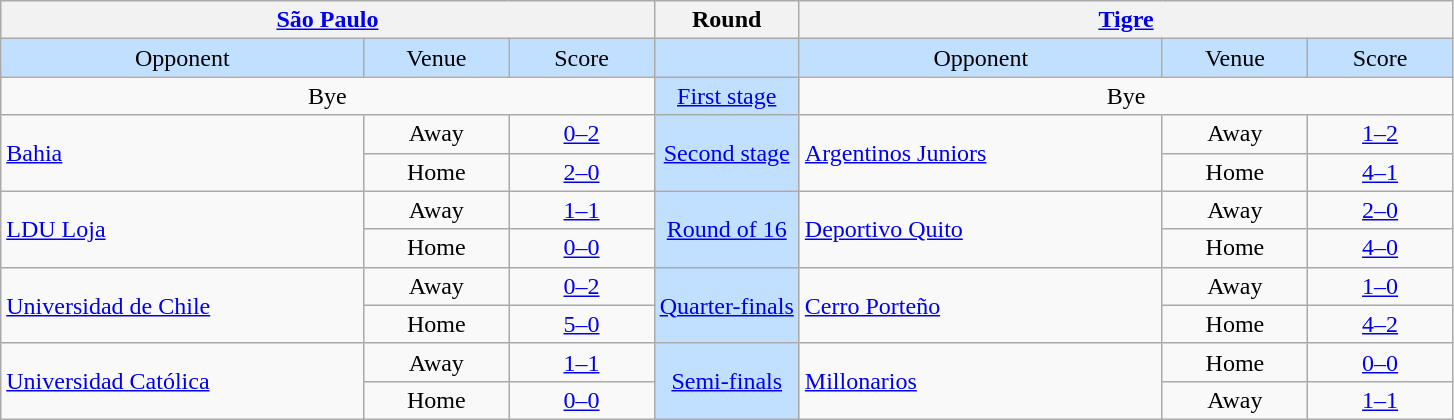<table class="wikitable" style="text-align: center;">
<tr>
<th colspan=3> <a href='#'>São Paulo</a></th>
<th>Round</th>
<th colspan=3> <a href='#'>Tigre</a></th>
</tr>
<tr bgcolor=#c1e0ff>
<td width=25%>Opponent</td>
<td width=10%>Venue</td>
<td width=10%>Score</td>
<td width=10%></td>
<td width=25%>Opponent</td>
<td width=10%>Venue</td>
<td width=10%>Score</td>
</tr>
<tr>
<td colspan=3>Bye</td>
<td bgcolor=#c1e0ff><a href='#'>First stage</a></td>
<td colspan=3>Bye</td>
</tr>
<tr>
<td rowspan=2 align=left> <a href='#'>Bahia</a></td>
<td>Away</td>
<td><a href='#'>0–2</a></td>
<td rowspan=2 bgcolor=#c1e0ff><a href='#'>Second stage</a></td>
<td rowspan=2 align=left> <a href='#'>Argentinos Juniors</a></td>
<td>Away</td>
<td><a href='#'>1–2</a></td>
</tr>
<tr>
<td>Home</td>
<td><a href='#'>2–0</a></td>
<td>Home</td>
<td><a href='#'>4–1</a></td>
</tr>
<tr>
<td rowspan=2 align=left> <a href='#'>LDU Loja</a></td>
<td>Away</td>
<td><a href='#'>1–1</a></td>
<td rowspan=2 bgcolor=#c1e0ff><a href='#'>Round of 16</a></td>
<td rowspan=2 align=left> <a href='#'>Deportivo Quito</a></td>
<td>Away</td>
<td><a href='#'>2–0</a></td>
</tr>
<tr>
<td>Home</td>
<td><a href='#'>0–0</a></td>
<td>Home</td>
<td><a href='#'>4–0</a></td>
</tr>
<tr>
<td rowspan=2 align=left> <a href='#'>Universidad de Chile</a></td>
<td>Away</td>
<td><a href='#'>0–2</a></td>
<td rowspan=2 bgcolor=#c1e0ff><a href='#'>Quarter-finals</a></td>
<td rowspan=2 align=left> <a href='#'>Cerro Porteño</a></td>
<td>Away</td>
<td><a href='#'>1–0</a></td>
</tr>
<tr>
<td>Home</td>
<td><a href='#'>5–0</a></td>
<td>Home</td>
<td><a href='#'>4–2</a></td>
</tr>
<tr>
<td rowspan=2 align=left> <a href='#'>Universidad Católica</a></td>
<td>Away</td>
<td><a href='#'>1–1</a></td>
<td rowspan=2 bgcolor=#c1e0ff><a href='#'>Semi-finals</a></td>
<td rowspan=2 align=left> <a href='#'>Millonarios</a></td>
<td>Home</td>
<td><a href='#'>0–0</a></td>
</tr>
<tr>
<td>Home</td>
<td><a href='#'>0–0</a></td>
<td>Away</td>
<td><a href='#'>1–1</a></td>
</tr>
</table>
